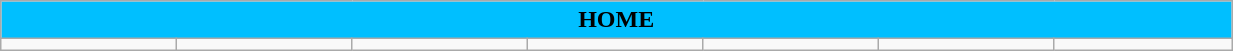<table class="wikitable collapsible collapsed" style="width:65%">
<tr>
<th colspan=7 ! style="color:#000000; background:#00BFFF">HOME</th>
</tr>
<tr>
<td></td>
<td></td>
<td></td>
<td></td>
<td></td>
<td></td>
<td></td>
</tr>
</table>
